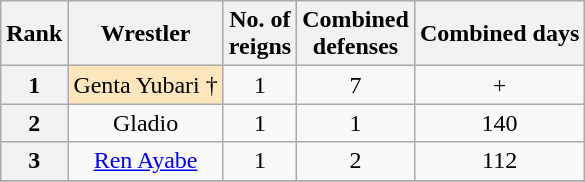<table class="wikitable sortable" style="text-align: center">
<tr>
<th>Rank</th>
<th>Wrestler</th>
<th>No. of<br>reigns</th>
<th>Combined<br>defenses</th>
<th>Combined days</th>
</tr>
<tr>
<th>1</th>
<td style="background-color:#FFE6BD">Genta Yubari †</td>
<td>1</td>
<td>7</td>
<td>+</td>
</tr>
<tr>
<th>2</th>
<td>Gladio</td>
<td>1</td>
<td>1</td>
<td>140</td>
</tr>
<tr>
<th>3</th>
<td><a href='#'>Ren Ayabe</a></td>
<td>1</td>
<td>2</td>
<td>112</td>
</tr>
<tr>
</tr>
</table>
